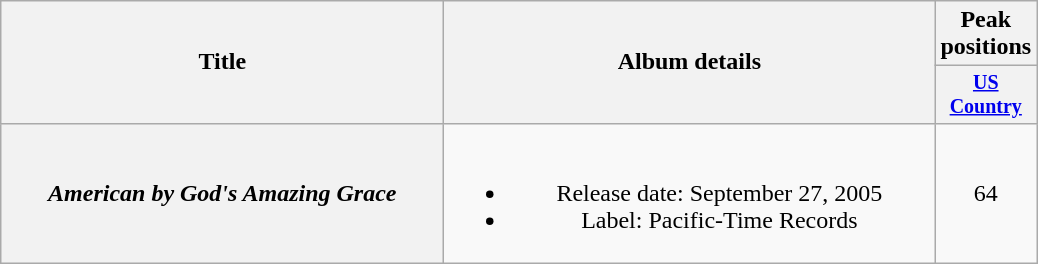<table class="wikitable plainrowheaders" style="text-align:center;">
<tr>
<th rowspan="2" style="width:18em;">Title</th>
<th rowspan="2" style="width:20em;">Album details</th>
<th colspan="1">Peak positions</th>
</tr>
<tr style="font-size:smaller;">
<th width="60"><a href='#'>US Country</a></th>
</tr>
<tr>
<th scope="row"><em>American by God's Amazing Grace</em></th>
<td><br><ul><li>Release date: September 27, 2005</li><li>Label: Pacific-Time Records</li></ul></td>
<td>64</td>
</tr>
</table>
